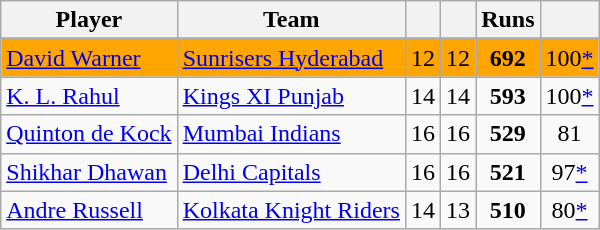<table class="wikitable sortable"  style="text-align: center;">
<tr>
<th class="unsortable">Player</th>
<th>Team</th>
<th></th>
<th></th>
<th>Runs</th>
<th></th>
</tr>
<tr>
</tr>
<tr style="background: Orange;">
<td style="text-align:left"><a href='#'>David Warner</a></td>
<td style="text-align:left"><a href='#'>Sunrisers Hyderabad</a></td>
<td>12</td>
<td>12</td>
<td><strong>692</strong></td>
<td>100<a href='#'>*</a></td>
</tr>
<tr>
<td style="text-align:left"><a href='#'>K. L. Rahul</a></td>
<td style="text-align:left"><a href='#'>Kings XI Punjab</a></td>
<td>14</td>
<td>14</td>
<td><strong>593</strong></td>
<td>100<a href='#'>*</a></td>
</tr>
<tr>
<td style="text-align:left"><a href='#'>Quinton de Kock</a></td>
<td style="text-align:left"><a href='#'>Mumbai Indians</a></td>
<td>16</td>
<td>16</td>
<td><strong>529</strong></td>
<td>81</td>
</tr>
<tr>
<td style="text-align:left"><a href='#'>Shikhar Dhawan</a></td>
<td style="text-align:left"><a href='#'>Delhi Capitals</a></td>
<td>16</td>
<td>16</td>
<td><strong>521</strong></td>
<td>97<a href='#'>*</a></td>
</tr>
<tr>
<td style="text-align:left"><a href='#'>Andre Russell</a></td>
<td style="text-align:left"><a href='#'>Kolkata Knight Riders</a></td>
<td>14</td>
<td>13</td>
<td><strong>510</strong></td>
<td>80<a href='#'>*</a></td>
</tr>
</table>
